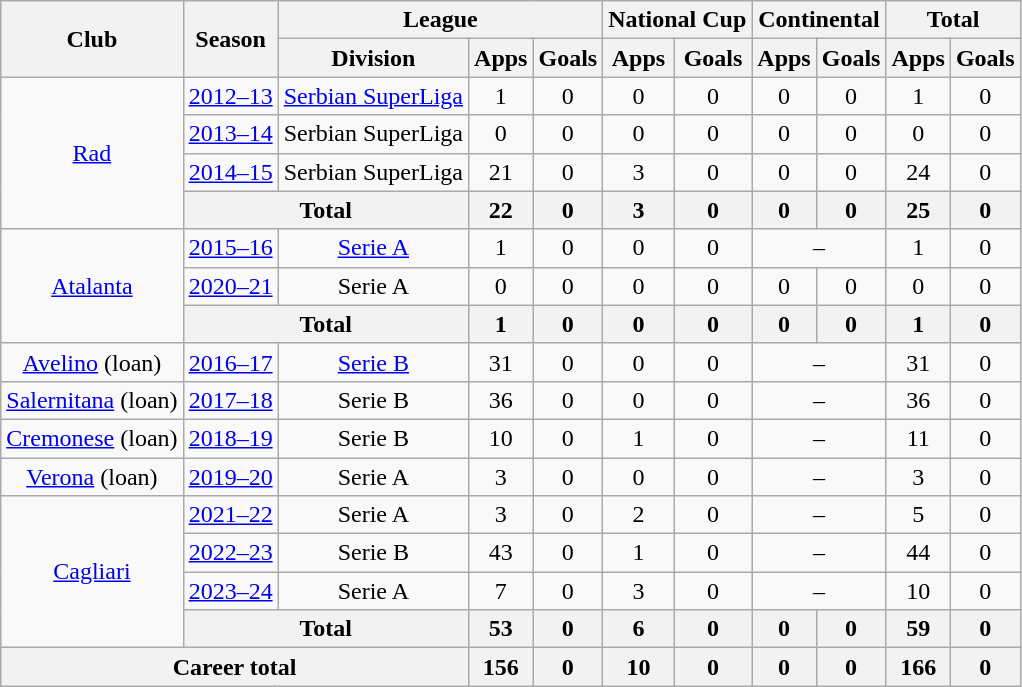<table class="wikitable" style="text-align:center">
<tr>
<th rowspan="2">Club</th>
<th rowspan="2">Season</th>
<th colspan="3">League</th>
<th colspan="2">National Cup</th>
<th colspan="2">Continental</th>
<th colspan="2">Total</th>
</tr>
<tr>
<th>Division</th>
<th>Apps</th>
<th>Goals</th>
<th>Apps</th>
<th>Goals</th>
<th>Apps</th>
<th>Goals</th>
<th>Apps</th>
<th>Goals</th>
</tr>
<tr>
<td rowspan="4"><a href='#'>Rad</a></td>
<td><a href='#'>2012–13</a></td>
<td><a href='#'>Serbian SuperLiga</a></td>
<td>1</td>
<td>0</td>
<td>0</td>
<td>0</td>
<td>0</td>
<td>0</td>
<td>1</td>
<td>0</td>
</tr>
<tr>
<td><a href='#'>2013–14</a></td>
<td>Serbian SuperLiga</td>
<td>0</td>
<td>0</td>
<td>0</td>
<td>0</td>
<td>0</td>
<td>0</td>
<td>0</td>
<td>0</td>
</tr>
<tr>
<td><a href='#'>2014–15</a></td>
<td>Serbian SuperLiga</td>
<td>21</td>
<td>0</td>
<td>3</td>
<td>0</td>
<td>0</td>
<td>0</td>
<td>24</td>
<td>0</td>
</tr>
<tr>
<th colspan="2">Total</th>
<th>22</th>
<th>0</th>
<th>3</th>
<th>0</th>
<th>0</th>
<th>0</th>
<th>25</th>
<th>0</th>
</tr>
<tr>
<td rowspan="3"><a href='#'>Atalanta</a></td>
<td><a href='#'>2015–16</a></td>
<td><a href='#'>Serie A</a></td>
<td>1</td>
<td>0</td>
<td>0</td>
<td>0</td>
<td colspan="2">–</td>
<td>1</td>
<td>0</td>
</tr>
<tr>
<td><a href='#'>2020–21</a></td>
<td>Serie A</td>
<td>0</td>
<td>0</td>
<td>0</td>
<td>0</td>
<td>0</td>
<td>0</td>
<td>0</td>
<td>0</td>
</tr>
<tr>
<th colspan="2">Total</th>
<th>1</th>
<th>0</th>
<th>0</th>
<th>0</th>
<th>0</th>
<th>0</th>
<th>1</th>
<th>0</th>
</tr>
<tr>
<td><a href='#'>Avelino</a> (loan)</td>
<td><a href='#'>2016–17</a></td>
<td><a href='#'>Serie B</a></td>
<td>31</td>
<td>0</td>
<td>0</td>
<td>0</td>
<td colspan="2">–</td>
<td>31</td>
<td>0</td>
</tr>
<tr>
<td><a href='#'>Salernitana</a> (loan)</td>
<td><a href='#'>2017–18</a></td>
<td>Serie B</td>
<td>36</td>
<td>0</td>
<td>0</td>
<td>0</td>
<td colspan="2">–</td>
<td>36</td>
<td>0</td>
</tr>
<tr>
<td><a href='#'>Cremonese</a> (loan)</td>
<td><a href='#'>2018–19</a></td>
<td>Serie B</td>
<td>10</td>
<td>0</td>
<td>1</td>
<td>0</td>
<td colspan="2">–</td>
<td>11</td>
<td>0</td>
</tr>
<tr>
<td><a href='#'>Verona</a> (loan)</td>
<td><a href='#'>2019–20</a></td>
<td>Serie A</td>
<td>3</td>
<td>0</td>
<td>0</td>
<td>0</td>
<td colspan="2">–</td>
<td>3</td>
<td>0</td>
</tr>
<tr>
<td rowspan="4"><a href='#'>Cagliari</a></td>
<td><a href='#'>2021–22</a></td>
<td>Serie A</td>
<td>3</td>
<td>0</td>
<td>2</td>
<td>0</td>
<td colspan="2">–</td>
<td>5</td>
<td>0</td>
</tr>
<tr>
<td><a href='#'>2022–23</a></td>
<td>Serie B</td>
<td>43</td>
<td>0</td>
<td>1</td>
<td>0</td>
<td colspan="2">–</td>
<td>44</td>
<td>0</td>
</tr>
<tr>
<td><a href='#'>2023–24</a></td>
<td>Serie A</td>
<td>7</td>
<td>0</td>
<td>3</td>
<td>0</td>
<td colspan="2">–</td>
<td>10</td>
<td>0</td>
</tr>
<tr>
<th colspan="2">Total</th>
<th>53</th>
<th>0</th>
<th>6</th>
<th>0</th>
<th>0</th>
<th>0</th>
<th>59</th>
<th>0</th>
</tr>
<tr>
<th colspan="3">Career total</th>
<th>156</th>
<th>0</th>
<th>10</th>
<th>0</th>
<th>0</th>
<th>0</th>
<th>166</th>
<th>0</th>
</tr>
</table>
